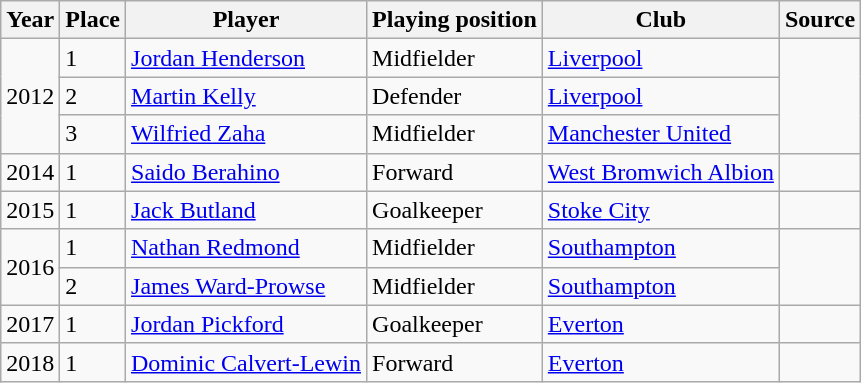<table class="wikitable">
<tr>
<th>Year</th>
<th>Place</th>
<th>Player</th>
<th>Playing position</th>
<th>Club</th>
<th>Source</th>
</tr>
<tr>
<td rowspan="3">2012</td>
<td>1</td>
<td><a href='#'>Jordan Henderson</a></td>
<td>Midfielder</td>
<td> <a href='#'>Liverpool</a></td>
<td rowspan="3"></td>
</tr>
<tr>
<td>2</td>
<td><a href='#'>Martin Kelly</a></td>
<td>Defender</td>
<td> <a href='#'>Liverpool</a></td>
</tr>
<tr>
<td>3</td>
<td><a href='#'>Wilfried Zaha</a></td>
<td>Midfielder</td>
<td> <a href='#'>Manchester United</a></td>
</tr>
<tr>
<td rowspan="1">2014</td>
<td>1</td>
<td><a href='#'>Saido Berahino</a></td>
<td>Forward</td>
<td> <a href='#'>West Bromwich Albion</a></td>
<td></td>
</tr>
<tr>
<td rowspan="1">2015</td>
<td>1</td>
<td><a href='#'>Jack Butland</a></td>
<td>Goalkeeper</td>
<td> <a href='#'>Stoke City</a></td>
<td></td>
</tr>
<tr>
<td rowspan="2">2016</td>
<td>1</td>
<td><a href='#'>Nathan Redmond</a></td>
<td>Midfielder</td>
<td> <a href='#'>Southampton</a></td>
<td rowspan="2"></td>
</tr>
<tr>
<td>2</td>
<td><a href='#'>James Ward-Prowse</a></td>
<td>Midfielder</td>
<td> <a href='#'>Southampton</a></td>
</tr>
<tr>
<td rowspan="1">2017</td>
<td>1</td>
<td><a href='#'>Jordan Pickford</a></td>
<td>Goalkeeper</td>
<td> <a href='#'>Everton</a></td>
<td></td>
</tr>
<tr>
<td rowspan="1">2018</td>
<td>1</td>
<td><a href='#'>Dominic Calvert-Lewin</a></td>
<td>Forward</td>
<td> <a href='#'>Everton</a></td>
<td></td>
</tr>
</table>
